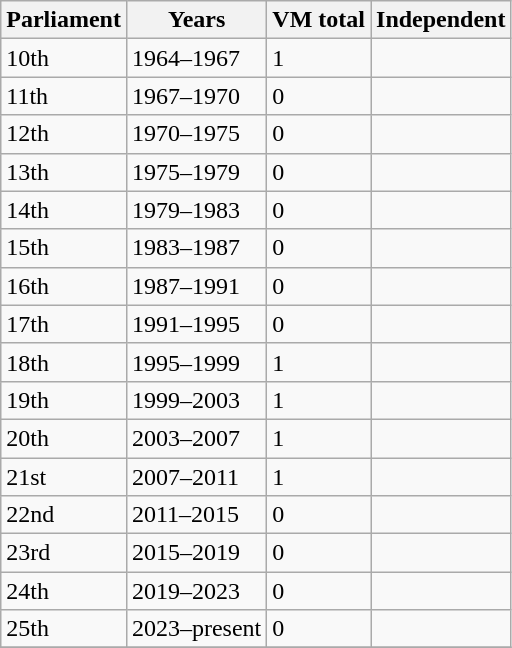<table class="wikitable sortable">
<tr>
<th data-sort-type="number">Parliament</th>
<th>Years</th>
<th>VM total</th>
<th>Independent</th>
</tr>
<tr>
<td>10th</td>
<td>1964–1967</td>
<td>1</td>
<td></td>
</tr>
<tr>
<td>11th</td>
<td>1967–1970</td>
<td>0</td>
<td></td>
</tr>
<tr>
<td>12th</td>
<td>1970–1975</td>
<td>0</td>
<td></td>
</tr>
<tr>
<td>13th</td>
<td>1975–1979</td>
<td>0</td>
<td></td>
</tr>
<tr>
<td>14th</td>
<td>1979–1983</td>
<td>0</td>
<td></td>
</tr>
<tr>
<td>15th</td>
<td>1983–1987</td>
<td>0</td>
<td></td>
</tr>
<tr>
<td>16th</td>
<td>1987–1991</td>
<td>0</td>
<td></td>
</tr>
<tr>
<td>17th</td>
<td>1991–1995</td>
<td>0</td>
<td></td>
</tr>
<tr>
<td>18th</td>
<td>1995–1999</td>
<td>1</td>
<td></td>
</tr>
<tr>
<td>19th</td>
<td>1999–2003</td>
<td>1</td>
<td></td>
</tr>
<tr>
<td>20th</td>
<td>2003–2007</td>
<td>1</td>
<td></td>
</tr>
<tr>
<td>21st</td>
<td>2007–2011</td>
<td>1</td>
<td></td>
</tr>
<tr>
<td>22nd</td>
<td>2011–2015</td>
<td>0</td>
<td></td>
</tr>
<tr>
<td>23rd</td>
<td>2015–2019</td>
<td>0</td>
<td></td>
</tr>
<tr>
<td>24th</td>
<td>2019–2023</td>
<td>0</td>
<td></td>
</tr>
<tr>
<td>25th</td>
<td>2023–present</td>
<td>0</td>
<td></td>
</tr>
<tr>
</tr>
</table>
